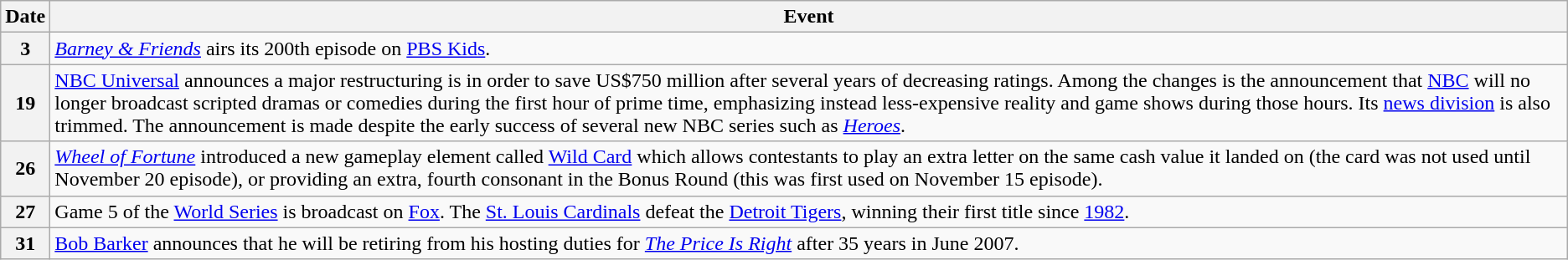<table class="wikitable">
<tr>
<th>Date</th>
<th>Event</th>
</tr>
<tr>
<th>3</th>
<td><em><a href='#'>Barney & Friends</a></em> airs its 200th episode on <a href='#'>PBS Kids</a>.</td>
</tr>
<tr>
<th>19</th>
<td><a href='#'>NBC Universal</a> announces a major restructuring is in order to save US$750 million after several years of decreasing ratings. Among the changes is the announcement that <a href='#'>NBC</a> will no longer broadcast scripted dramas or comedies during the first hour of prime time, emphasizing instead less-expensive reality and game shows during those hours. Its <a href='#'>news division</a> is also trimmed. The announcement is made despite the early success of several new NBC series such as <em><a href='#'>Heroes</a></em>.</td>
</tr>
<tr>
<th>26</th>
<td><em><a href='#'>Wheel of Fortune</a></em> introduced a new gameplay element called <a href='#'>Wild Card</a> which allows contestants to play an extra letter on the same cash value it landed on (the card was not used until November 20 episode), or providing an extra, fourth consonant in the Bonus Round (this was first used on November 15 episode).</td>
</tr>
<tr>
<th>27</th>
<td>Game 5 of the <a href='#'>World Series</a> is broadcast on <a href='#'>Fox</a>. The <a href='#'>St. Louis Cardinals</a> defeat the <a href='#'>Detroit Tigers</a>, winning their first title since <a href='#'>1982</a>.</td>
</tr>
<tr>
<th>31</th>
<td><a href='#'>Bob Barker</a> announces that he will be retiring from his hosting duties for <em><a href='#'>The Price Is Right</a></em> after 35 years in June 2007.</td>
</tr>
</table>
